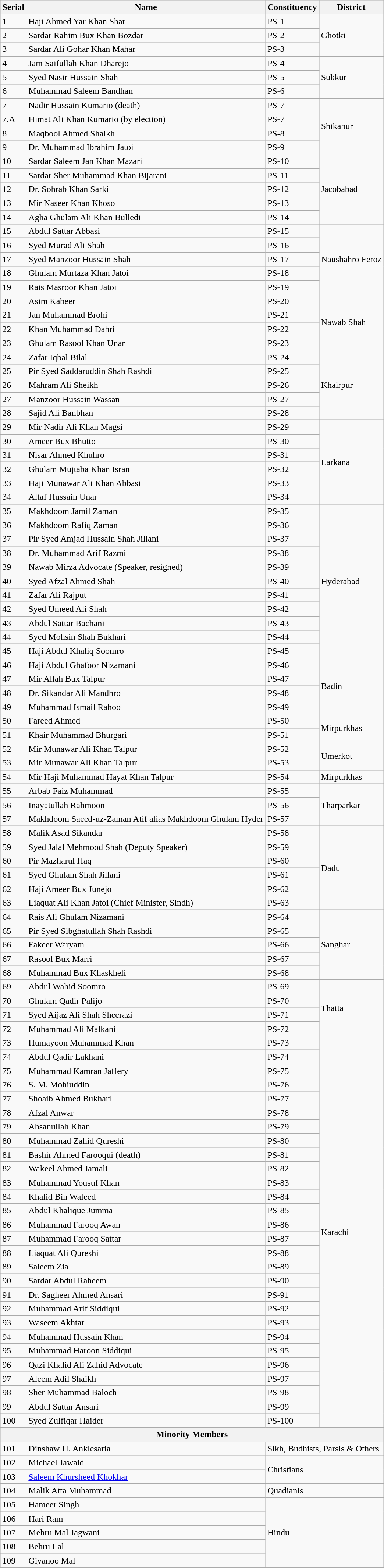<table class="wikitable">
<tr>
<th>Serial</th>
<th>Name</th>
<th>Constituency</th>
<th>District</th>
</tr>
<tr>
<td>1</td>
<td>Haji Ahmed Yar Khan Shar</td>
<td>PS-1</td>
<td rowspan="3">Ghotki</td>
</tr>
<tr>
<td>2</td>
<td>Sardar Rahim Bux Khan Bozdar</td>
<td>PS-2</td>
</tr>
<tr>
<td>3</td>
<td>Sardar Ali Gohar Khan Mahar</td>
<td>PS-3</td>
</tr>
<tr>
<td>4</td>
<td>Jam Saifullah Khan Dharejo</td>
<td>PS-4</td>
<td rowspan="3">Sukkur</td>
</tr>
<tr>
<td>5</td>
<td>Syed Nasir Hussain Shah</td>
<td>PS-5</td>
</tr>
<tr>
<td>6</td>
<td>Muhammad Saleem Bandhan</td>
<td>PS-6</td>
</tr>
<tr>
<td>7</td>
<td>Nadir Hussain Kumario (death)</td>
<td>PS-7</td>
<td rowspan="4">Shikapur</td>
</tr>
<tr>
<td>7.A</td>
<td>Himat Ali Khan Kumario (by election)</td>
<td>PS-7</td>
</tr>
<tr>
<td>8</td>
<td>Maqbool Ahmed Shaikh</td>
<td>PS-8</td>
</tr>
<tr>
<td>9</td>
<td>Dr. Muhammad Ibrahim Jatoi</td>
<td>PS-9</td>
</tr>
<tr>
<td>10</td>
<td>Sardar Saleem Jan Khan Mazari</td>
<td>PS-10</td>
<td rowspan="5">Jacobabad</td>
</tr>
<tr>
<td>11</td>
<td>Sardar Sher Muhammad Khan Bijarani</td>
<td>PS-11</td>
</tr>
<tr>
<td>12</td>
<td>Dr. Sohrab Khan Sarki</td>
<td>PS-12</td>
</tr>
<tr>
<td>13</td>
<td>Mir Naseer Khan Khoso</td>
<td>PS-13</td>
</tr>
<tr>
<td>14</td>
<td>Agha Ghulam Ali Khan Bulledi</td>
<td>PS-14</td>
</tr>
<tr>
<td>15</td>
<td>Abdul Sattar Abbasi</td>
<td>PS-15</td>
<td rowspan="5">Naushahro Feroz</td>
</tr>
<tr>
<td>16</td>
<td>Syed Murad Ali Shah</td>
<td>PS-16</td>
</tr>
<tr>
<td>17</td>
<td>Syed Manzoor Hussain Shah</td>
<td>PS-17</td>
</tr>
<tr>
<td>18</td>
<td>Ghulam Murtaza Khan Jatoi</td>
<td>PS-18</td>
</tr>
<tr>
<td>19</td>
<td>Rais Masroor Khan Jatoi</td>
<td>PS-19</td>
</tr>
<tr>
<td>20</td>
<td>Asim Kabeer</td>
<td>PS-20</td>
<td rowspan="4">Nawab Shah</td>
</tr>
<tr>
<td>21</td>
<td>Jan Muhammad Brohi</td>
<td>PS-21</td>
</tr>
<tr>
<td>22</td>
<td>Khan Muhammad Dahri</td>
<td>PS-22</td>
</tr>
<tr>
<td>23</td>
<td>Ghulam Rasool Khan Unar</td>
<td>PS-23</td>
</tr>
<tr>
<td>24</td>
<td>Zafar Iqbal Bilal</td>
<td>PS-24</td>
<td rowspan="5">Khairpur</td>
</tr>
<tr>
<td>25</td>
<td>Pir Syed Saddaruddin Shah Rashdi</td>
<td>PS-25</td>
</tr>
<tr>
<td>26</td>
<td>Mahram Ali Sheikh</td>
<td>PS-26</td>
</tr>
<tr>
<td>27</td>
<td>Manzoor Hussain Wassan</td>
<td>PS-27</td>
</tr>
<tr>
<td>28</td>
<td>Sajid Ali Banbhan</td>
<td>PS-28</td>
</tr>
<tr>
<td>29</td>
<td>Mir Nadir Ali Khan Magsi</td>
<td>PS-29</td>
<td rowspan="6">Larkana</td>
</tr>
<tr>
<td>30</td>
<td>Ameer Bux Bhutto</td>
<td>PS-30</td>
</tr>
<tr>
<td>31</td>
<td>Nisar Ahmed Khuhro</td>
<td>PS-31</td>
</tr>
<tr>
<td>32</td>
<td>Ghulam Mujtaba Khan Isran</td>
<td>PS-32</td>
</tr>
<tr>
<td>33</td>
<td>Haji Munawar Ali Khan Abbasi</td>
<td>PS-33</td>
</tr>
<tr>
<td>34</td>
<td>Altaf Hussain Unar</td>
<td>PS-34</td>
</tr>
<tr>
<td>35</td>
<td>Makhdoom Jamil Zaman</td>
<td>PS-35</td>
<td rowspan="11">Hyderabad</td>
</tr>
<tr>
<td>36</td>
<td>Makhdoom Rafiq Zaman</td>
<td>PS-36</td>
</tr>
<tr>
<td>37</td>
<td>Pir Syed Amjad Hussain Shah Jillani</td>
<td>PS-37</td>
</tr>
<tr>
<td>38</td>
<td>Dr. Muhammad Arif Razmi</td>
<td>PS-38</td>
</tr>
<tr>
<td>39</td>
<td>Nawab Mirza Advocate (Speaker, resigned)</td>
<td>PS-39</td>
</tr>
<tr>
<td>40</td>
<td>Syed Afzal Ahmed Shah</td>
<td>PS-40</td>
</tr>
<tr>
<td>41</td>
<td>Zafar Ali Rajput</td>
<td>PS-41</td>
</tr>
<tr>
<td>42</td>
<td>Syed Umeed Ali Shah</td>
<td>PS-42</td>
</tr>
<tr>
<td>43</td>
<td>Abdul Sattar Bachani</td>
<td>PS-43</td>
</tr>
<tr>
<td>44</td>
<td>Syed Mohsin Shah Bukhari</td>
<td>PS-44</td>
</tr>
<tr>
<td>45</td>
<td>Haji Abdul Khaliq Soomro</td>
<td>PS-45</td>
</tr>
<tr>
<td>46</td>
<td>Haji Abdul Ghafoor Nizamani</td>
<td>PS-46</td>
<td rowspan="4">Badin</td>
</tr>
<tr>
<td>47</td>
<td>Mir Allah Bux Talpur</td>
<td>PS-47</td>
</tr>
<tr>
<td>48</td>
<td>Dr. Sikandar Ali Mandhro</td>
<td>PS-48</td>
</tr>
<tr>
<td>49</td>
<td>Muhammad Ismail Rahoo</td>
<td>PS-49</td>
</tr>
<tr>
<td>50</td>
<td>Fareed Ahmed</td>
<td>PS-50</td>
<td rowspan="2">Mirpurkhas</td>
</tr>
<tr>
<td>51</td>
<td>Khair Muhammad Bhurgari</td>
<td>PS-51</td>
</tr>
<tr>
<td>52</td>
<td>Mir Munawar Ali Khan Talpur</td>
<td>PS-52</td>
<td rowspan="2">Umerkot</td>
</tr>
<tr>
<td>53</td>
<td>Mir Munawar Ali Khan Talpur</td>
<td>PS-53</td>
</tr>
<tr>
<td>54</td>
<td>Mir Haji Muhammad Hayat Khan Talpur</td>
<td>PS-54</td>
<td>Mirpurkhas</td>
</tr>
<tr>
<td>55</td>
<td>Arbab Faiz Muhammad</td>
<td>PS-55</td>
<td rowspan="3">Tharparkar</td>
</tr>
<tr>
<td>56</td>
<td>Inayatullah Rahmoon</td>
<td>PS-56</td>
</tr>
<tr>
<td>57</td>
<td>Makhdoom Saeed-uz-Zaman Atif alias Makhdoom Ghulam Hyder</td>
<td>PS-57</td>
</tr>
<tr>
<td>58</td>
<td>Malik Asad Sikandar</td>
<td>PS-58</td>
<td rowspan="6">Dadu</td>
</tr>
<tr>
<td>59</td>
<td>Syed Jalal Mehmood Shah (Deputy Speaker)</td>
<td>PS-59</td>
</tr>
<tr>
<td>60</td>
<td>Pir Mazharul Haq</td>
<td>PS-60</td>
</tr>
<tr>
<td>61</td>
<td>Syed Ghulam Shah Jillani</td>
<td>PS-61</td>
</tr>
<tr>
<td>62</td>
<td>Haji Ameer Bux Junejo</td>
<td>PS-62</td>
</tr>
<tr>
<td>63</td>
<td>Liaquat Ali Khan Jatoi (Chief Minister, Sindh)</td>
<td>PS-63</td>
</tr>
<tr>
<td>64</td>
<td>Rais Ali Ghulam Nizamani</td>
<td>PS-64</td>
<td rowspan="5">Sanghar</td>
</tr>
<tr>
<td>65</td>
<td>Pir Syed Sibghatullah Shah Rashdi</td>
<td>PS-65</td>
</tr>
<tr>
<td>66</td>
<td>Fakeer Waryam</td>
<td>PS-66</td>
</tr>
<tr>
<td>67</td>
<td>Rasool Bux Marri</td>
<td>PS-67</td>
</tr>
<tr>
<td>68</td>
<td>Muhammad Bux Khaskheli</td>
<td>PS-68</td>
</tr>
<tr>
<td>69</td>
<td>Abdul Wahid Soomro</td>
<td>PS-69</td>
<td rowspan="4">Thatta</td>
</tr>
<tr>
<td>70</td>
<td>Ghulam Qadir Palijo</td>
<td>PS-70</td>
</tr>
<tr>
<td>71</td>
<td>Syed Aijaz Ali Shah Sheerazi</td>
<td>PS-71</td>
</tr>
<tr>
<td>72</td>
<td>Muhammad Ali Malkani</td>
<td>PS-72</td>
</tr>
<tr>
<td>73</td>
<td>Humayoon Muhammad Khan</td>
<td>PS-73</td>
<td rowspan="28">Karachi</td>
</tr>
<tr>
<td>74</td>
<td>Abdul Qadir Lakhani</td>
<td>PS-74</td>
</tr>
<tr>
<td>75</td>
<td>Muhammad Kamran Jaffery</td>
<td>PS-75</td>
</tr>
<tr>
<td>76</td>
<td>S. M. Mohiuddin</td>
<td>PS-76</td>
</tr>
<tr>
<td>77</td>
<td>Shoaib Ahmed Bukhari</td>
<td>PS-77</td>
</tr>
<tr>
<td>78</td>
<td>Afzal Anwar</td>
<td>PS-78</td>
</tr>
<tr>
<td>79</td>
<td>Ahsanullah Khan</td>
<td>PS-79</td>
</tr>
<tr>
<td>80</td>
<td>Muhammad Zahid Qureshi</td>
<td>PS-80</td>
</tr>
<tr>
<td>81</td>
<td>Bashir Ahmed Farooqui (death)</td>
<td>PS-81</td>
</tr>
<tr>
<td>82</td>
<td>Wakeel Ahmed Jamali</td>
<td>PS-82</td>
</tr>
<tr>
<td>83</td>
<td>Muhammad Yousuf Khan</td>
<td>PS-83</td>
</tr>
<tr>
<td>84</td>
<td>Khalid Bin Waleed</td>
<td>PS-84</td>
</tr>
<tr>
<td>85</td>
<td>Abdul Khalique Jumma</td>
<td>PS-85</td>
</tr>
<tr>
<td>86</td>
<td>Muhammad Farooq Awan</td>
<td>PS-86</td>
</tr>
<tr>
<td>87</td>
<td>Muhammad Farooq Sattar</td>
<td>PS-87</td>
</tr>
<tr>
<td>88</td>
<td>Liaquat Ali Qureshi</td>
<td>PS-88</td>
</tr>
<tr>
<td>89</td>
<td>Saleem Zia</td>
<td>PS-89</td>
</tr>
<tr>
<td>90</td>
<td>Sardar Abdul Raheem</td>
<td>PS-90</td>
</tr>
<tr>
<td>91</td>
<td>Dr. Sagheer Ahmed Ansari</td>
<td>PS-91</td>
</tr>
<tr>
<td>92</td>
<td>Muhammad Arif Siddiqui</td>
<td>PS-92</td>
</tr>
<tr>
<td>93</td>
<td>Waseem Akhtar</td>
<td>PS-93</td>
</tr>
<tr>
<td>94</td>
<td>Muhammad Hussain Khan</td>
<td>PS-94</td>
</tr>
<tr>
<td>95</td>
<td>Muhammad Haroon Siddiqui</td>
<td>PS-95</td>
</tr>
<tr>
<td>96</td>
<td>Qazi Khalid Ali Zahid Advocate</td>
<td>PS-96</td>
</tr>
<tr>
<td>97</td>
<td>Aleem Adil Shaikh</td>
<td>PS-97</td>
</tr>
<tr>
<td>98</td>
<td>Sher Muhammad Baloch</td>
<td>PS-98</td>
</tr>
<tr>
<td>99</td>
<td>Abdul Sattar Ansari</td>
<td>PS-99</td>
</tr>
<tr>
<td>100</td>
<td>Syed Zulfiqar Haider</td>
<td>PS-100</td>
</tr>
<tr>
<th colspan="4">Minority Members</th>
</tr>
<tr>
<td>101</td>
<td>Dinshaw H. Anklesaria</td>
<td colspan="2">Sikh, Budhists, Parsis & Others</td>
</tr>
<tr>
<td>102</td>
<td>Michael Jawaid</td>
<td colspan="2" rowspan="2">Christians</td>
</tr>
<tr>
<td>103</td>
<td><a href='#'>Saleem Khursheed Khokhar</a></td>
</tr>
<tr>
<td>104</td>
<td>Malik Atta Muhammad</td>
<td colspan="2">Quadianis</td>
</tr>
<tr>
<td>105</td>
<td>Hameer Singh</td>
<td colspan="2" rowspan="5">Hindu</td>
</tr>
<tr>
<td>106</td>
<td>Hari Ram</td>
</tr>
<tr>
<td>107</td>
<td>Mehru Mal Jagwani</td>
</tr>
<tr>
<td>108</td>
<td>Behru Lal</td>
</tr>
<tr>
<td>109</td>
<td>Giyanoo Mal</td>
</tr>
</table>
